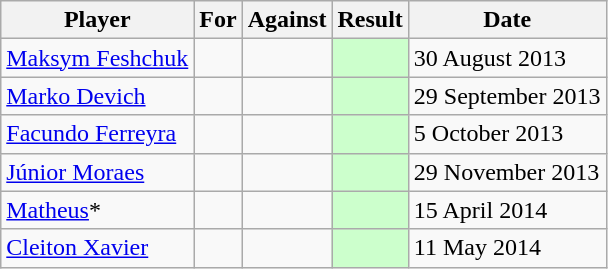<table class="wikitable sortable">
<tr>
<th>Player</th>
<th>For</th>
<th>Against</th>
<th>Result</th>
<th>Date</th>
</tr>
<tr>
<td> <a href='#'>Maksym Feshchuk</a></td>
<td></td>
<td></td>
<td style="background:#cfc;"></td>
<td>30 August 2013</td>
</tr>
<tr>
<td> <a href='#'>Marko Devich</a></td>
<td></td>
<td></td>
<td style="background:#cfc;"></td>
<td>29 September 2013</td>
</tr>
<tr>
<td> <a href='#'>Facundo Ferreyra</a></td>
<td></td>
<td></td>
<td style="background:#cfc;"></td>
<td>5 October 2013</td>
</tr>
<tr>
<td> <a href='#'>Júnior Moraes</a></td>
<td></td>
<td></td>
<td style="background:#cfc;"></td>
<td>29 November 2013</td>
</tr>
<tr>
<td> <a href='#'>Matheus</a>*</td>
<td></td>
<td></td>
<td style="background:#cfc;"></td>
<td>15 April 2014</td>
</tr>
<tr>
<td> <a href='#'>Cleiton Xavier</a></td>
<td></td>
<td></td>
<td style="background:#cfc;"></td>
<td>11 May 2014</td>
</tr>
</table>
